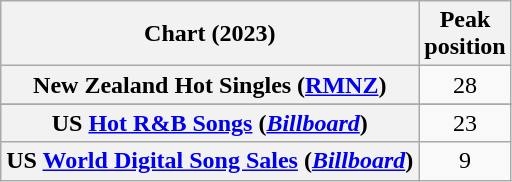<table class="wikitable sortable plainrowheaders" style="text-align:center">
<tr>
<th scope="col">Chart (2023)</th>
<th scope="col">Peak<br>position</th>
</tr>
<tr>
<th scope="row">New Zealand Hot Singles (<a href='#'>RMNZ</a>)</th>
<td>28</td>
</tr>
<tr>
</tr>
<tr>
</tr>
<tr>
<th scope="row">US <a href='#'>Hot R&B Songs</a> (<em><a href='#'>Billboard</a></em>)</th>
<td>23</td>
</tr>
<tr>
<th scope="row">US <a href='#'>World Digital Song Sales</a> (<em><a href='#'>Billboard</a></em>)</th>
<td>9</td>
</tr>
</table>
